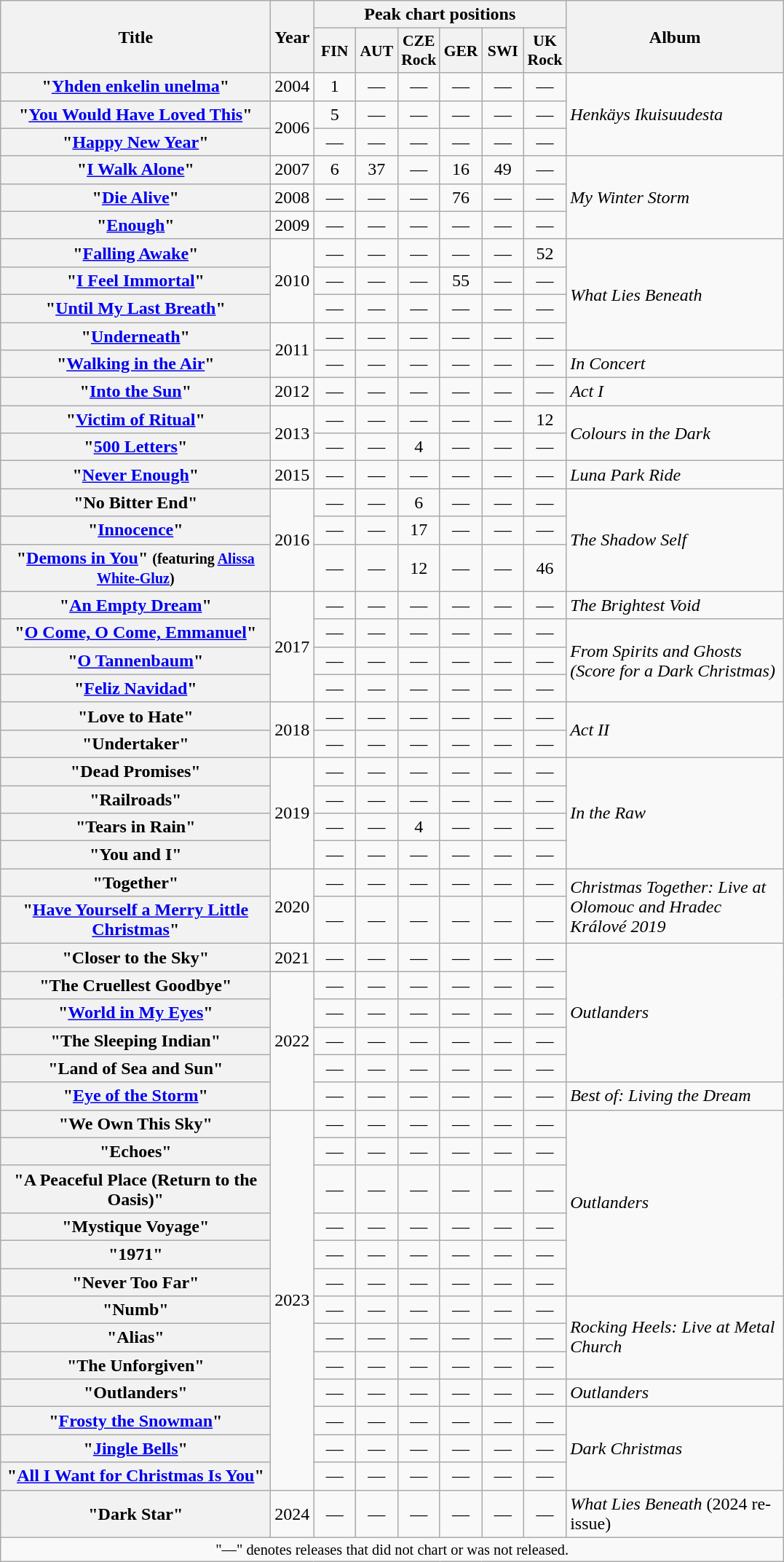<table class="wikitable plainrowheaders">
<tr>
<th scope="col" rowspan="2" style="width:15em;">Title</th>
<th scope="col" rowspan="2">Year</th>
<th scope="col" colspan="6">Peak chart positions</th>
<th scope="col" rowspan="2" style="width:12em;">Album</th>
</tr>
<tr>
<th scope="col" style="width:2.2em;font-size:90%;">FIN<br></th>
<th scope="col" style="width:2.2em;font-size:90%;">AUT<br></th>
<th scope="col" style="width:2.2em;font-size:90%;">CZE<br>Rock<br></th>
<th scope="col" style="width:2.2em;font-size:90%;">GER<br></th>
<th scope="col" style="width:2.2em;font-size:90%;">SWI<br></th>
<th scope="col" style="width:2.2em;font-size:90%;">UK<br>Rock<br></th>
</tr>
<tr>
<th scope="row">"<a href='#'>Yhden enkelin unelma</a>"</th>
<td style="text-align:center">2004</td>
<td style="text-align:center">1</td>
<td style="text-align:center">—</td>
<td style="text-align:center">—</td>
<td style="text-align:center">—</td>
<td style="text-align:center">—</td>
<td style="text-align:center">—</td>
<td rowspan="3"><em>Henkäys Ikuisuudesta</em></td>
</tr>
<tr>
<th scope="row">"<a href='#'>You Would Have Loved This</a>"</th>
<td rowspan="2" style="text-align:center">2006</td>
<td style="text-align:center">5</td>
<td style="text-align:center">—</td>
<td style="text-align:center">—</td>
<td style="text-align:center">—</td>
<td style="text-align:center">—</td>
<td style="text-align:center">—</td>
</tr>
<tr>
<th scope="row">"<a href='#'>Happy New Year</a>"</th>
<td style="text-align:center">—</td>
<td style="text-align:center">—</td>
<td style="text-align:center">—</td>
<td style="text-align:center">—</td>
<td style="text-align:center">—</td>
<td style="text-align:center">—</td>
</tr>
<tr>
<th scope="row">"<a href='#'>I Walk Alone</a>"</th>
<td style="text-align:center">2007</td>
<td style="text-align:center">6</td>
<td style="text-align:center">37</td>
<td style="text-align:center">—</td>
<td style="text-align:center">16</td>
<td style="text-align:center">49</td>
<td style="text-align:center">—</td>
<td rowspan="3"><em>My Winter Storm</em></td>
</tr>
<tr>
<th scope="row">"<a href='#'>Die Alive</a>"</th>
<td style="text-align:center">2008</td>
<td style="text-align:center">—</td>
<td style="text-align:center">—</td>
<td style="text-align:center">—</td>
<td style="text-align:center">76</td>
<td style="text-align:center">—</td>
<td style="text-align:center">—</td>
</tr>
<tr>
<th scope="row">"<a href='#'>Enough</a>"</th>
<td style="text-align:center">2009</td>
<td style="text-align:center">—</td>
<td style="text-align:center">—</td>
<td style="text-align:center">—</td>
<td style="text-align:center">—</td>
<td style="text-align:center">—</td>
<td style="text-align:center">—</td>
</tr>
<tr>
<th scope="row">"<a href='#'>Falling Awake</a>"</th>
<td rowspan="3" style="text-align:center">2010</td>
<td style="text-align:center">—</td>
<td style="text-align:center">—</td>
<td style="text-align:center">—</td>
<td style="text-align:center">—</td>
<td style="text-align:center">—</td>
<td style="text-align:center">52</td>
<td rowspan="4"><em>What Lies Beneath</em></td>
</tr>
<tr>
<th scope="row">"<a href='#'>I Feel Immortal</a>"</th>
<td style="text-align:center">—</td>
<td style="text-align:center">—</td>
<td style="text-align:center">—</td>
<td style="text-align:center">55</td>
<td style="text-align:center">—</td>
<td style="text-align:center">—</td>
</tr>
<tr>
<th scope="row">"<a href='#'>Until My Last Breath</a>"</th>
<td style="text-align:center">—</td>
<td style="text-align:center">—</td>
<td style="text-align:center">—</td>
<td style="text-align:center">—</td>
<td style="text-align:center">—</td>
<td style="text-align:center">—</td>
</tr>
<tr>
<th scope="row">"<a href='#'>Underneath</a>"</th>
<td rowspan="2" style="text-align:center">2011</td>
<td style="text-align:center">—</td>
<td style="text-align:center">—</td>
<td style="text-align:center">—</td>
<td style="text-align:center">—</td>
<td style="text-align:center">—</td>
<td style="text-align:center">—</td>
</tr>
<tr>
<th scope="row">"<a href='#'>Walking in the Air</a>"</th>
<td style="text-align:center">—</td>
<td style="text-align:center">—</td>
<td style="text-align:center">—</td>
<td style="text-align:center">—</td>
<td style="text-align:center">—</td>
<td style="text-align:center">—</td>
<td><em>In Concert</em></td>
</tr>
<tr>
<th scope="row">"<a href='#'>Into the Sun</a>"</th>
<td style="text-align:center">2012</td>
<td style="text-align:center">—</td>
<td style="text-align:center">—</td>
<td style="text-align:center">—</td>
<td style="text-align:center">—</td>
<td style="text-align:center">—</td>
<td style="text-align:center">—</td>
<td><em>Act I</em></td>
</tr>
<tr>
<th scope="row">"<a href='#'>Victim of Ritual</a>"</th>
<td rowspan="2" style="text-align:center">2013</td>
<td style="text-align:center">—</td>
<td style="text-align:center">—</td>
<td style="text-align:center">—</td>
<td style="text-align:center">—</td>
<td style="text-align:center">—</td>
<td style="text-align:center">12</td>
<td rowspan="2"><em>Colours in the Dark</em></td>
</tr>
<tr>
<th scope="row">"<a href='#'>500 Letters</a>"</th>
<td style="text-align:center">—</td>
<td style="text-align:center">—</td>
<td style="text-align:center">4</td>
<td style="text-align:center">—</td>
<td style="text-align:center">—</td>
<td style="text-align:center">—</td>
</tr>
<tr>
<th scope="row">"<a href='#'>Never Enough</a>"</th>
<td style="text-align:center">2015</td>
<td style="text-align:center">—</td>
<td style="text-align:center">—</td>
<td style="text-align:center">—</td>
<td style="text-align:center">—</td>
<td style="text-align:center">—</td>
<td style="text-align:center">—</td>
<td><em>Luna Park Ride</em></td>
</tr>
<tr>
<th scope="row">"No Bitter End"</th>
<td rowspan="3" style="text-align:center">2016</td>
<td style="text-align:center">—</td>
<td style="text-align:center">—</td>
<td style="text-align:center">6</td>
<td style="text-align:center">—</td>
<td style="text-align:center">—</td>
<td style="text-align:center">—</td>
<td rowspan="3"><em>The Shadow Self</em></td>
</tr>
<tr>
<th scope="row">"<a href='#'>Innocence</a>"</th>
<td style="text-align:center">—</td>
<td style="text-align:center">—</td>
<td style="text-align:center">17</td>
<td style="text-align:center">—</td>
<td style="text-align:center">—</td>
<td style="text-align:center">—</td>
</tr>
<tr>
<th scope="row">"<a href='#'>Demons in You</a>" <small>(featuring <a href='#'>Alissa White-Gluz</a>)</small></th>
<td style="text-align:center">—</td>
<td style="text-align:center">—</td>
<td style="text-align:center">12</td>
<td style="text-align:center">—</td>
<td style="text-align:center">—</td>
<td style="text-align:center">46</td>
</tr>
<tr>
<th scope="row">"<a href='#'>An Empty Dream</a>"</th>
<td rowspan="4" style="text-align:center">2017</td>
<td style="text-align:center">—</td>
<td style="text-align:center">—</td>
<td style="text-align:center">—</td>
<td style="text-align:center">—</td>
<td style="text-align:center">—</td>
<td style="text-align:center">—</td>
<td><em>The Brightest Void</em></td>
</tr>
<tr>
<th scope="row">"<a href='#'>O Come, O Come, Emmanuel</a>"</th>
<td style="text-align:center">—</td>
<td style="text-align:center">—</td>
<td style="text-align:center">—</td>
<td style="text-align:center">—</td>
<td style="text-align:center">—</td>
<td style="text-align:center">—</td>
<td rowspan="3"><em>From Spirits and Ghosts (Score for a Dark Christmas)</em></td>
</tr>
<tr>
<th scope="row">"<a href='#'>O Tannenbaum</a>"</th>
<td style="text-align:center">—</td>
<td style="text-align:center">—</td>
<td style="text-align:center">—</td>
<td style="text-align:center">—</td>
<td style="text-align:center">—</td>
<td style="text-align:center">—</td>
</tr>
<tr>
<th scope="row">"<a href='#'>Feliz Navidad</a>"</th>
<td style="text-align:center">—</td>
<td style="text-align:center">—</td>
<td style="text-align:center">—</td>
<td style="text-align:center">—</td>
<td style="text-align:center">—</td>
<td style="text-align:center">—</td>
</tr>
<tr>
<th scope="row">"Love to Hate"</th>
<td rowspan="2" style="text-align:center">2018</td>
<td style="text-align:center">—</td>
<td style="text-align:center">—</td>
<td style="text-align:center">—</td>
<td style="text-align:center">—</td>
<td style="text-align:center">—</td>
<td style="text-align:center">—</td>
<td rowspan="2"><em>Act II</em></td>
</tr>
<tr>
<th scope="row">"Undertaker"</th>
<td style="text-align:center">—</td>
<td style="text-align:center">—</td>
<td style="text-align:center">—</td>
<td style="text-align:center">—</td>
<td style="text-align:center">—</td>
<td style="text-align:center">—</td>
</tr>
<tr>
<th scope="row">"Dead Promises"</th>
<td rowspan="4" style="text-align:center">2019</td>
<td style="text-align:center">—</td>
<td style="text-align:center">—</td>
<td style="text-align:center">—</td>
<td style="text-align:center">—</td>
<td style="text-align:center">—</td>
<td style="text-align:center">—</td>
<td rowspan="4"><em>In the Raw</em></td>
</tr>
<tr>
<th scope="row">"Railroads"</th>
<td style="text-align:center">—</td>
<td style="text-align:center">—</td>
<td style="text-align:center">—</td>
<td style="text-align:center">—</td>
<td style="text-align:center">—</td>
<td style="text-align:center">—</td>
</tr>
<tr>
<th scope="row">"Tears in Rain"</th>
<td style="text-align:center">—</td>
<td style="text-align:center">—</td>
<td style="text-align:center">4</td>
<td style="text-align:center">—</td>
<td style="text-align:center">—</td>
<td style="text-align:center">—</td>
</tr>
<tr>
<th scope="row">"You and I"</th>
<td style="text-align:center">—</td>
<td style="text-align:center">—</td>
<td style="text-align:center">—</td>
<td style="text-align:center">—</td>
<td style="text-align:center">—</td>
<td style="text-align:center">—</td>
</tr>
<tr>
<th scope="row">"Together"</th>
<td rowspan="2" style="text-align:center">2020</td>
<td style="text-align:center">—</td>
<td style="text-align:center">—</td>
<td style="text-align:center">—</td>
<td style="text-align:center">—</td>
<td style="text-align:center">—</td>
<td style="text-align:center">—</td>
<td rowspan="2"><em>Christmas Together: Live at Olomouc and Hradec Králové 2019</em></td>
</tr>
<tr>
<th scope="row">"<a href='#'>Have Yourself a Merry Little Christmas</a>"</th>
<td style="text-align:center">—</td>
<td style="text-align:center">—</td>
<td style="text-align:center">—</td>
<td style="text-align:center">—</td>
<td style="text-align:center">—</td>
<td style="text-align:center">—</td>
</tr>
<tr>
<th scope="row">"Closer to the Sky"</th>
<td style="text-align:center">2021</td>
<td style="text-align:center">—</td>
<td style="text-align:center">—</td>
<td style="text-align:center">—</td>
<td style="text-align:center">—</td>
<td style="text-align:center">—</td>
<td style="text-align:center">—</td>
<td rowspan="5"><em>Outlanders</em></td>
</tr>
<tr>
<th scope="row">"The Cruellest Goodbye"</th>
<td rowspan="5" style="text-align:center">2022</td>
<td style="text-align:center">—</td>
<td style="text-align:center">—</td>
<td style="text-align:center">—</td>
<td style="text-align:center">—</td>
<td style="text-align:center">—</td>
<td style="text-align:center">—</td>
</tr>
<tr>
<th scope="row">"<a href='#'>World in My Eyes</a>"</th>
<td style="text-align:center">—</td>
<td style="text-align:center">—</td>
<td style="text-align:center">—</td>
<td style="text-align:center">—</td>
<td style="text-align:center">—</td>
<td style="text-align:center">—</td>
</tr>
<tr>
<th scope="row">"The Sleeping Indian"</th>
<td style="text-align:center">—</td>
<td style="text-align:center">—</td>
<td style="text-align:center">—</td>
<td style="text-align:center">—</td>
<td style="text-align:center">—</td>
<td style="text-align:center">—</td>
</tr>
<tr>
<th scope="row">"Land of Sea and Sun"</th>
<td style="text-align:center">—</td>
<td style="text-align:center">—</td>
<td style="text-align:center">—</td>
<td style="text-align:center">—</td>
<td style="text-align:center">—</td>
<td style="text-align:center">—</td>
</tr>
<tr>
<th scope="row">"<a href='#'>Eye of the Storm</a>"</th>
<td style="text-align:center">—</td>
<td style="text-align:center">—</td>
<td style="text-align:center">—</td>
<td style="text-align:center">—</td>
<td style="text-align:center">—</td>
<td style="text-align:center">—</td>
<td><em>Best of: Living the Dream</em></td>
</tr>
<tr>
<th scope="row">"We Own This Sky"</th>
<td rowspan="13" style="text-align:center">2023</td>
<td style="text-align:center">—</td>
<td style="text-align:center">—</td>
<td style="text-align:center">—</td>
<td style="text-align:center">—</td>
<td style="text-align:center">—</td>
<td style="text-align:center">—</td>
<td rowspan="6"><em>Outlanders</em></td>
</tr>
<tr>
<th scope="row">"Echoes"</th>
<td style="text-align:center">—</td>
<td style="text-align:center">—</td>
<td style="text-align:center">—</td>
<td style="text-align:center">—</td>
<td style="text-align:center">—</td>
<td style="text-align:center">—</td>
</tr>
<tr>
<th scope="row">"A Peaceful Place (Return to the Oasis)"</th>
<td style="text-align:center">—</td>
<td style="text-align:center">—</td>
<td style="text-align:center">—</td>
<td style="text-align:center">—</td>
<td style="text-align:center">—</td>
<td style="text-align:center">—</td>
</tr>
<tr>
<th scope="row">"Mystique Voyage"</th>
<td style="text-align:center">—</td>
<td style="text-align:center">—</td>
<td style="text-align:center">—</td>
<td style="text-align:center">—</td>
<td style="text-align:center">—</td>
<td style="text-align:center">—</td>
</tr>
<tr>
<th scope="row">"1971"</th>
<td style="text-align:center">—</td>
<td style="text-align:center">—</td>
<td style="text-align:center">—</td>
<td style="text-align:center">—</td>
<td style="text-align:center">—</td>
<td style="text-align:center">—</td>
</tr>
<tr>
<th scope="row">"Never Too Far"</th>
<td style="text-align:center">—</td>
<td style="text-align:center">—</td>
<td style="text-align:center">—</td>
<td style="text-align:center">—</td>
<td style="text-align:center">—</td>
<td style="text-align:center">—</td>
</tr>
<tr>
<th scope="row">"Numb"</th>
<td style="text-align:center">—</td>
<td style="text-align:center">—</td>
<td style="text-align:center">—</td>
<td style="text-align:center">—</td>
<td style="text-align:center">—</td>
<td style="text-align:center">—</td>
<td rowspan="3"><em>Rocking Heels: Live at Metal Church</em></td>
</tr>
<tr>
<th scope="row">"Alias"</th>
<td style="text-align:center">—</td>
<td style="text-align:center">—</td>
<td style="text-align:center">—</td>
<td style="text-align:center">—</td>
<td style="text-align:center">—</td>
<td style="text-align:center">—</td>
</tr>
<tr>
<th scope="row">"The Unforgiven"</th>
<td style="text-align:center">—</td>
<td style="text-align:center">—</td>
<td style="text-align:center">—</td>
<td style="text-align:center">—</td>
<td style="text-align:center">—</td>
<td style="text-align:center">—</td>
</tr>
<tr>
<th scope="row">"Outlanders"</th>
<td style="text-align:center">—</td>
<td style="text-align:center">—</td>
<td style="text-align:center">—</td>
<td style="text-align:center">—</td>
<td style="text-align:center">—</td>
<td style="text-align:center">—</td>
<td style="text-align:left"><em>Outlanders</em></td>
</tr>
<tr>
<th scope="row">"<a href='#'>Frosty the Snowman</a>"</th>
<td style="text-align:center">—</td>
<td style="text-align:center">—</td>
<td style="text-align:center">—</td>
<td style="text-align:center">—</td>
<td style="text-align:center">—</td>
<td style="text-align:center">—</td>
<td style="text-align:left" rowspan="3"><em>Dark Christmas</em></td>
</tr>
<tr>
<th scope="row">"<a href='#'>Jingle Bells</a>"</th>
<td style="text-align:center">—</td>
<td style="text-align:center">—</td>
<td style="text-align:center">—</td>
<td style="text-align:center">—</td>
<td style="text-align:center">—</td>
<td style="text-align:center">—</td>
</tr>
<tr>
<th scope="row">"<a href='#'>All I Want for Christmas Is You</a>"</th>
<td style="text-align:center">—</td>
<td style="text-align:center">—</td>
<td style="text-align:center">—</td>
<td style="text-align:center">—</td>
<td style="text-align:center">—</td>
<td style="text-align:center">—</td>
</tr>
<tr>
<th scope="row">"Dark Star"</th>
<td style="text-align:center">2024</td>
<td style="text-align:center">—</td>
<td style="text-align:center">—</td>
<td style="text-align:center">—</td>
<td style="text-align:center">—</td>
<td style="text-align:center">—</td>
<td style="text-align:center">—</td>
<td><em>What Lies Beneath</em> (2024 re-issue)</td>
</tr>
<tr>
<td style="text-align:center; font-size:85%" colspan="21">"—" denotes releases that did not chart or was not released.</td>
</tr>
</table>
